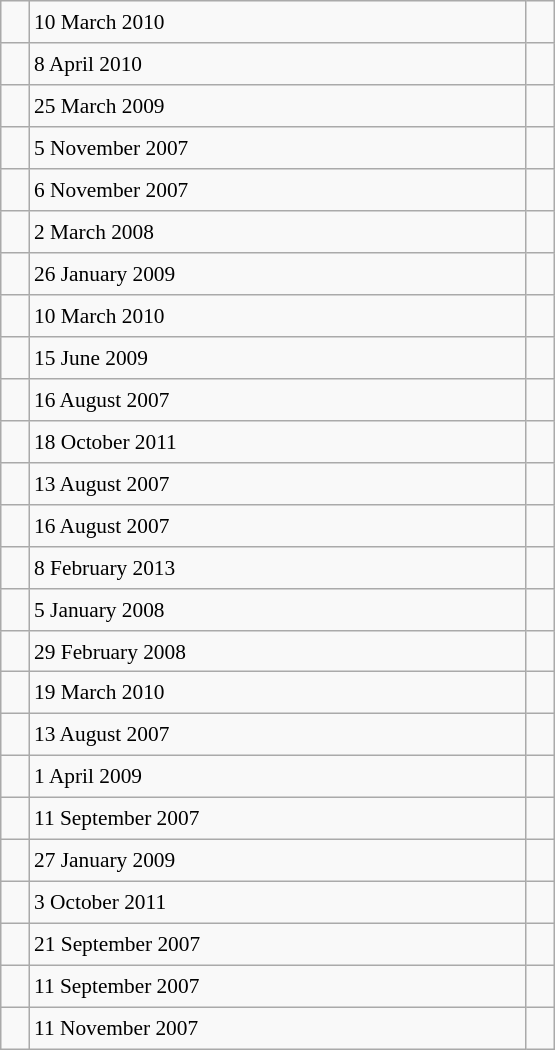<table class="wikitable" style="font-size: 89%; float: left; width: 26em; margin-right: 1em; height: 700px">
<tr>
<td></td>
<td>10 March 2010</td>
<td></td>
</tr>
<tr>
<td></td>
<td>8 April 2010</td>
<td></td>
</tr>
<tr>
<td></td>
<td>25 March 2009</td>
<td></td>
</tr>
<tr>
<td></td>
<td>5 November 2007</td>
<td></td>
</tr>
<tr>
<td></td>
<td>6 November 2007</td>
<td></td>
</tr>
<tr>
<td></td>
<td>2 March 2008</td>
<td></td>
</tr>
<tr>
<td></td>
<td>26 January 2009</td>
<td></td>
</tr>
<tr>
<td></td>
<td>10 March 2010</td>
<td></td>
</tr>
<tr>
<td></td>
<td>15 June 2009</td>
<td></td>
</tr>
<tr>
<td></td>
<td>16 August 2007</td>
<td></td>
</tr>
<tr>
<td></td>
<td>18 October 2011</td>
<td></td>
</tr>
<tr>
<td></td>
<td>13 August 2007</td>
<td></td>
</tr>
<tr>
<td></td>
<td>16 August 2007</td>
<td></td>
</tr>
<tr>
<td></td>
<td>8 February 2013</td>
<td></td>
</tr>
<tr>
<td></td>
<td>5 January 2008</td>
<td></td>
</tr>
<tr>
<td></td>
<td>29 February 2008</td>
<td></td>
</tr>
<tr>
<td></td>
<td>19 March 2010</td>
<td></td>
</tr>
<tr>
<td></td>
<td>13 August 2007</td>
<td></td>
</tr>
<tr>
<td></td>
<td>1 April 2009</td>
<td></td>
</tr>
<tr>
<td></td>
<td>11 September 2007</td>
<td></td>
</tr>
<tr>
<td></td>
<td>27 January 2009</td>
<td></td>
</tr>
<tr>
<td></td>
<td>3 October 2011</td>
<td></td>
</tr>
<tr>
<td></td>
<td>21 September 2007</td>
<td></td>
</tr>
<tr>
<td></td>
<td>11 September 2007</td>
<td></td>
</tr>
<tr>
<td></td>
<td>11 November 2007</td>
<td></td>
</tr>
</table>
